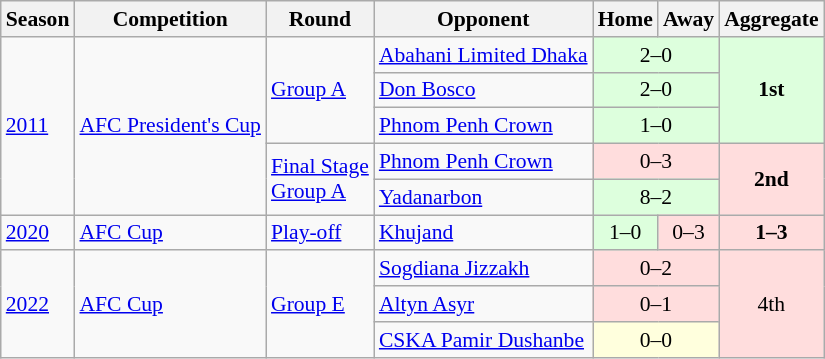<table class="wikitable mw-collapsible mw-collapsed" align=center cellspacing="0" cellpadding="3" style="border:1px solid #AAAAAA;font-size:90%"! Season>
<tr>
<th>Season</th>
<th>Competition</th>
<th>Round</th>
<th>Opponent</th>
<th>Home</th>
<th>Away</th>
<th>Aggregate</th>
</tr>
<tr>
<td rowspan="5"><a href='#'>2011</a></td>
<td rowspan="5"><a href='#'>AFC President's Cup</a></td>
<td rowspan="3"><a href='#'>Group A</a></td>
<td> <a href='#'>Abahani Limited Dhaka</a></td>
<td bgcolor="#ddffdd" colspan=2 style="text-align:center;">2–0</td>
<td bgcolor="#ddffdd" rowspan=3 align="center"><strong>1st</strong></td>
</tr>
<tr>
<td> <a href='#'>Don Bosco</a></td>
<td bgcolor="#ddffdd" colspan=2 style="text-align:center;">2–0</td>
</tr>
<tr>
<td> <a href='#'>Phnom Penh Crown</a></td>
<td bgcolor="#ddffdd" colspan=2 style="text-align:center;">1–0</td>
</tr>
<tr>
<td rowspan="2"><a href='#'>Final Stage <br> Group A</a></td>
<td> <a href='#'>Phnom Penh Crown</a></td>
<td bgcolor="#ffdddd" colspan=2 style="text-align:center;">0–3</td>
<td bgcolor="#ffdddd" rowspan=2 align="center"><strong>2nd</strong></td>
</tr>
<tr>
<td> <a href='#'>Yadanarbon</a></td>
<td bgcolor="#ddffdd" colspan=2 style="text-align:center;">8–2</td>
</tr>
<tr>
<td rowspan="1"><a href='#'>2020</a></td>
<td rowspan="1"><a href='#'>AFC Cup</a></td>
<td rowspan="1"><a href='#'>Play-off</a></td>
<td> <a href='#'>Khujand</a></td>
<td bgcolor="#ddffdd" style="text-align:center;">1–0</td>
<td bgcolor="#ffdddd" style="text-align:center;">0–3</td>
<td bgcolor="#ffdddd" style="text-align:center;"><strong>1–3</strong></td>
</tr>
<tr>
<td rowspan="3"><a href='#'>2022</a></td>
<td rowspan="3"><a href='#'>AFC Cup</a></td>
<td rowspan="3"><a href='#'>Group E</a></td>
<td> <a href='#'>Sogdiana Jizzakh</a></td>
<td colspan="2" bgcolor="#ffdddd" style="text-align:center;">0–2</td>
<td rowspan=3 bgcolor="#ffdddd" style="text-align:center;">4th</td>
</tr>
<tr>
<td> <a href='#'>Altyn Asyr</a></td>
<td colspan="2" bgcolor="#ffdddd" style="text-align:center;">0–1</td>
</tr>
<tr>
<td> <a href='#'>CSKA Pamir Dushanbe</a></td>
<td colspan="2" bgcolor="#ffffdd" style="text-align:center;">0–0</td>
</tr>
</table>
